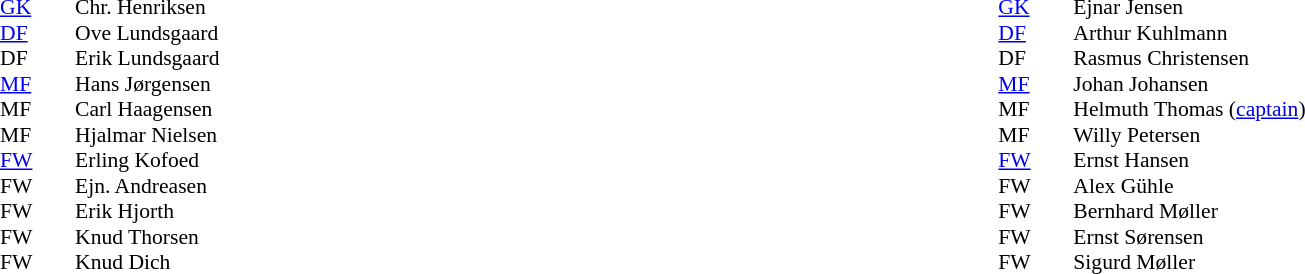<table width="100%">
<tr>
<td valign="top" align="center" width="40%"><br><table style="font-size:90%" cellspacing="0" cellpadding="0">
<tr>
<th width=25></th>
<th width=25></th>
</tr>
<tr>
<td><a href='#'>GK</a></td>
<td></td>
<td>Chr. Henriksen</td>
</tr>
<tr>
<td><a href='#'>DF</a></td>
<td></td>
<td>Ove Lundsgaard</td>
</tr>
<tr>
<td>DF</td>
<td></td>
<td>Erik Lundsgaard</td>
</tr>
<tr>
<td><a href='#'>MF</a></td>
<td></td>
<td>Hans Jørgensen</td>
</tr>
<tr>
<td>MF</td>
<td></td>
<td>Carl Haagensen</td>
</tr>
<tr>
<td>MF</td>
<td></td>
<td>Hjalmar Nielsen</td>
</tr>
<tr>
<td><a href='#'>FW</a></td>
<td></td>
<td>Erling Kofoed</td>
</tr>
<tr>
<td>FW</td>
<td></td>
<td>Ejn. Andreasen</td>
</tr>
<tr>
<td>FW</td>
<td></td>
<td>Erik Hjorth</td>
</tr>
<tr>
<td>FW</td>
<td></td>
<td>Knud Thorsen</td>
</tr>
<tr>
<td>FW</td>
<td></td>
<td>Knud Dich</td>
</tr>
</table>
</td>
<td valign="top" width="10%"></td>
<td valign="top" width="50%"><br><table style="font-size:90%; margin:auto" cellspacing="0" cellpadding="0">
<tr>
<th width=25></th>
<th width=25></th>
</tr>
<tr>
<td><a href='#'>GK</a></td>
<td></td>
<td>Ejnar Jensen</td>
</tr>
<tr>
<td><a href='#'>DF</a></td>
<td></td>
<td>Arthur Kuhlmann</td>
</tr>
<tr>
<td>DF</td>
<td></td>
<td>Rasmus Christensen</td>
</tr>
<tr>
<td><a href='#'>MF</a></td>
<td></td>
<td>Johan Johansen</td>
</tr>
<tr>
<td>MF</td>
<td></td>
<td>Helmuth Thomas (<a href='#'>captain</a>)</td>
</tr>
<tr>
<td>MF</td>
<td></td>
<td>Willy Petersen</td>
</tr>
<tr>
<td><a href='#'>FW</a></td>
<td></td>
<td>Ernst Hansen</td>
</tr>
<tr>
<td>FW</td>
<td></td>
<td>Alex Gühle</td>
</tr>
<tr>
<td>FW</td>
<td></td>
<td>Bernhard Møller</td>
</tr>
<tr>
<td>FW</td>
<td></td>
<td>Ernst Sørensen</td>
</tr>
<tr>
<td>FW</td>
<td></td>
<td>Sigurd Møller</td>
</tr>
</table>
</td>
</tr>
</table>
